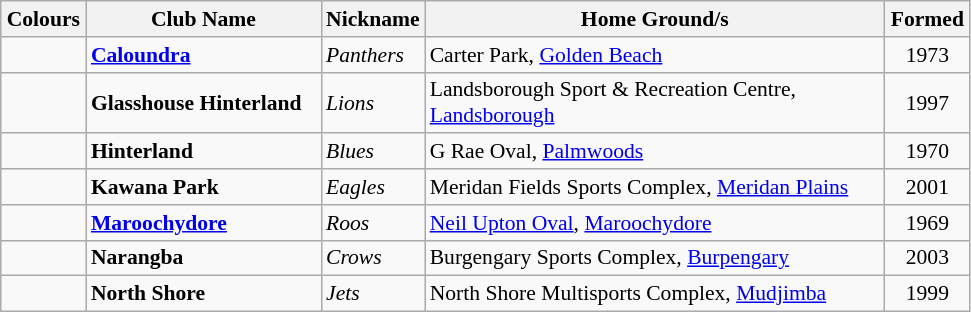<table class="wikitable sortable" style="font-size:90%">
<tr>
<th width="050px">Colours</th>
<th width="150px">Club Name</th>
<th width="050px">Nickname</th>
<th width="300px">Home Ground/s</th>
<th width="050px">Formed</th>
</tr>
<tr>
<td></td>
<td><strong><a href='#'>Caloundra</a></strong></td>
<td><em>Panthers</em></td>
<td>Carter Park, <a href='#'>Golden Beach</a></td>
<td style="text-align:center;">1973</td>
</tr>
<tr>
<td style="text-align:center;"></td>
<td><strong>Glasshouse Hinterland</strong></td>
<td><em>Lions</em></td>
<td>Landsborough Sport & Recreation Centre, <a href='#'>Landsborough</a></td>
<td style="text-align:center;">1997</td>
</tr>
<tr>
<td align="center"></td>
<td><strong>Hinterland</strong></td>
<td><em>Blues</em></td>
<td>G Rae Oval, <a href='#'>Palmwoods</a></td>
<td align="center">1970</td>
</tr>
<tr>
<td align="center"></td>
<td><strong>Kawana Park</strong></td>
<td><em>Eagles</em></td>
<td>Meridan Fields Sports Complex, <a href='#'>Meridan Plains</a></td>
<td style="text-align:center;">2001</td>
</tr>
<tr>
<td></td>
<td><strong><a href='#'>Maroochydore</a></strong></td>
<td><em>Roos</em></td>
<td><a href='#'>Neil Upton Oval</a>, <a href='#'>Maroochydore</a></td>
<td align=center>1969</td>
</tr>
<tr>
<td></td>
<td><strong>Narangba</strong></td>
<td><em>Crows</em></td>
<td>Burgengary Sports Complex, <a href='#'>Burpengary</a></td>
<td align=center>2003</td>
</tr>
<tr>
<td align="center"></td>
<td><strong>North Shore</strong></td>
<td><em>Jets</em></td>
<td>North Shore Multisports Complex, <a href='#'>Mudjimba</a></td>
<td align="center">1999</td>
</tr>
</table>
